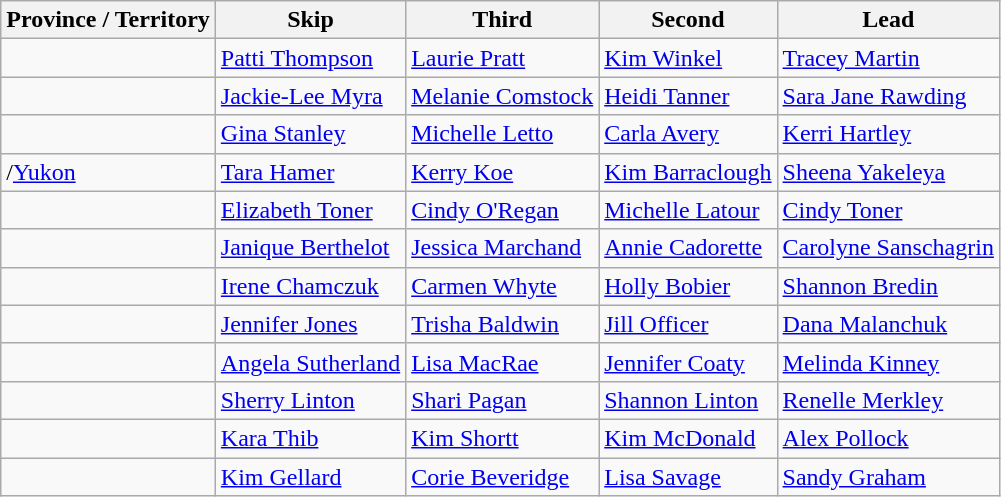<table class="wikitable">
<tr>
<th>Province / Territory</th>
<th>Skip</th>
<th>Third</th>
<th>Second</th>
<th>Lead</th>
</tr>
<tr>
<td></td>
<td><a href='#'>Patti Thompson</a></td>
<td><a href='#'>Laurie Pratt</a></td>
<td><a href='#'>Kim Winkel</a></td>
<td><a href='#'>Tracey Martin</a></td>
</tr>
<tr>
<td></td>
<td><a href='#'>Jackie-Lee Myra</a></td>
<td><a href='#'>Melanie Comstock</a></td>
<td><a href='#'>Heidi Tanner</a></td>
<td><a href='#'>Sara Jane Rawding</a></td>
</tr>
<tr>
<td></td>
<td><a href='#'>Gina Stanley</a></td>
<td><a href='#'>Michelle Letto</a></td>
<td><a href='#'>Carla Avery</a></td>
<td><a href='#'>Kerri Hartley</a></td>
</tr>
<tr>
<td>/<a href='#'>Yukon</a></td>
<td><a href='#'>Tara Hamer</a></td>
<td><a href='#'>Kerry Koe</a></td>
<td><a href='#'>Kim Barraclough</a></td>
<td><a href='#'>Sheena Yakeleya</a></td>
</tr>
<tr>
<td></td>
<td><a href='#'>Elizabeth Toner</a></td>
<td><a href='#'>Cindy O'Regan</a></td>
<td><a href='#'>Michelle Latour</a></td>
<td><a href='#'>Cindy Toner</a></td>
</tr>
<tr>
<td></td>
<td><a href='#'>Janique Berthelot</a></td>
<td><a href='#'>Jessica Marchand</a></td>
<td><a href='#'>Annie Cadorette</a></td>
<td><a href='#'>Carolyne Sanschagrin</a></td>
</tr>
<tr>
<td></td>
<td><a href='#'>Irene Chamczuk</a></td>
<td><a href='#'>Carmen Whyte</a></td>
<td><a href='#'>Holly Bobier</a></td>
<td><a href='#'>Shannon Bredin</a></td>
</tr>
<tr>
<td></td>
<td><a href='#'>Jennifer Jones</a></td>
<td><a href='#'>Trisha Baldwin</a></td>
<td><a href='#'>Jill Officer</a></td>
<td><a href='#'>Dana Malanchuk</a></td>
</tr>
<tr>
<td></td>
<td><a href='#'>Angela Sutherland</a></td>
<td><a href='#'>Lisa MacRae</a></td>
<td><a href='#'>Jennifer Coaty</a></td>
<td><a href='#'>Melinda Kinney</a></td>
</tr>
<tr>
<td></td>
<td><a href='#'>Sherry Linton</a></td>
<td><a href='#'>Shari Pagan</a></td>
<td><a href='#'>Shannon Linton</a></td>
<td><a href='#'>Renelle Merkley</a></td>
</tr>
<tr>
<td></td>
<td><a href='#'>Kara Thib</a></td>
<td><a href='#'>Kim Shortt</a></td>
<td><a href='#'>Kim McDonald</a></td>
<td><a href='#'>Alex Pollock</a></td>
</tr>
<tr>
<td></td>
<td><a href='#'>Kim Gellard</a></td>
<td><a href='#'>Corie Beveridge</a></td>
<td><a href='#'>Lisa Savage</a></td>
<td><a href='#'>Sandy Graham</a></td>
</tr>
</table>
